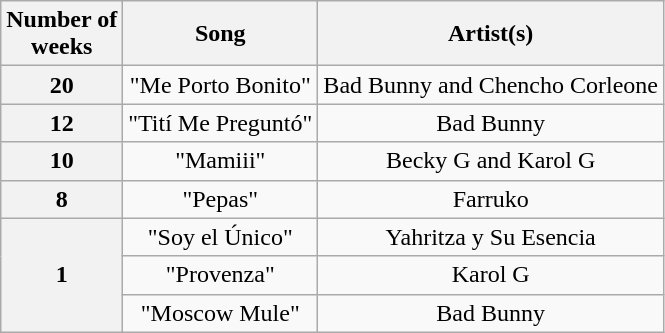<table class="wikitable plainrowheaders" style="text-align:center">
<tr>
<th>Number of<br>weeks</th>
<th>Song</th>
<th>Artist(s)</th>
</tr>
<tr>
<th scope="row" style="text-align:center">20</th>
<td>"Me Porto Bonito"</td>
<td>Bad Bunny and Chencho Corleone</td>
</tr>
<tr>
<th scope="row" style="text-align:center">12</th>
<td>"Tití Me Preguntó"</td>
<td>Bad Bunny</td>
</tr>
<tr>
<th scope="row" style="text-align:center">10</th>
<td>"Mamiii"</td>
<td>Becky G and Karol G</td>
</tr>
<tr>
<th scope="row" style="text-align:center">8</th>
<td>"Pepas"</td>
<td>Farruko</td>
</tr>
<tr>
<th rowspan="4" scope="row" style="text-align:center">1</th>
<td>"Soy el Único"</td>
<td>Yahritza y Su Esencia</td>
</tr>
<tr>
<td>"Provenza"</td>
<td>Karol G</td>
</tr>
<tr>
<td>"Moscow Mule"</td>
<td>Bad Bunny</td>
</tr>
</table>
